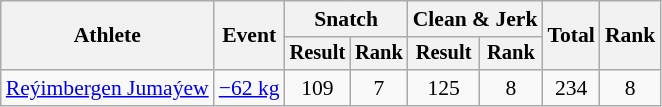<table class="wikitable" style="font-size:90%">
<tr>
<th rowspan="2">Athlete</th>
<th rowspan="2">Event</th>
<th colspan="2">Snatch</th>
<th colspan="2">Clean & Jerk</th>
<th rowspan="2">Total</th>
<th rowspan="2">Rank</th>
</tr>
<tr style="font-size:95%">
<th>Result</th>
<th>Rank</th>
<th>Result</th>
<th>Rank</th>
</tr>
<tr align=center>
<td align=left><a href='#'>Reýimbergen Jumaýew</a></td>
<td align=left><a href='#'>−62 kg</a></td>
<td>109</td>
<td>7</td>
<td>125</td>
<td>8</td>
<td>234</td>
<td>8</td>
</tr>
</table>
